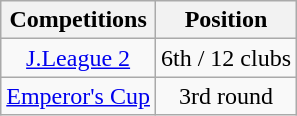<table class="wikitable" style="text-align:center;">
<tr>
<th>Competitions</th>
<th>Position</th>
</tr>
<tr>
<td><a href='#'>J.League 2</a></td>
<td>6th / 12 clubs</td>
</tr>
<tr>
<td><a href='#'>Emperor's Cup</a></td>
<td>3rd round</td>
</tr>
</table>
